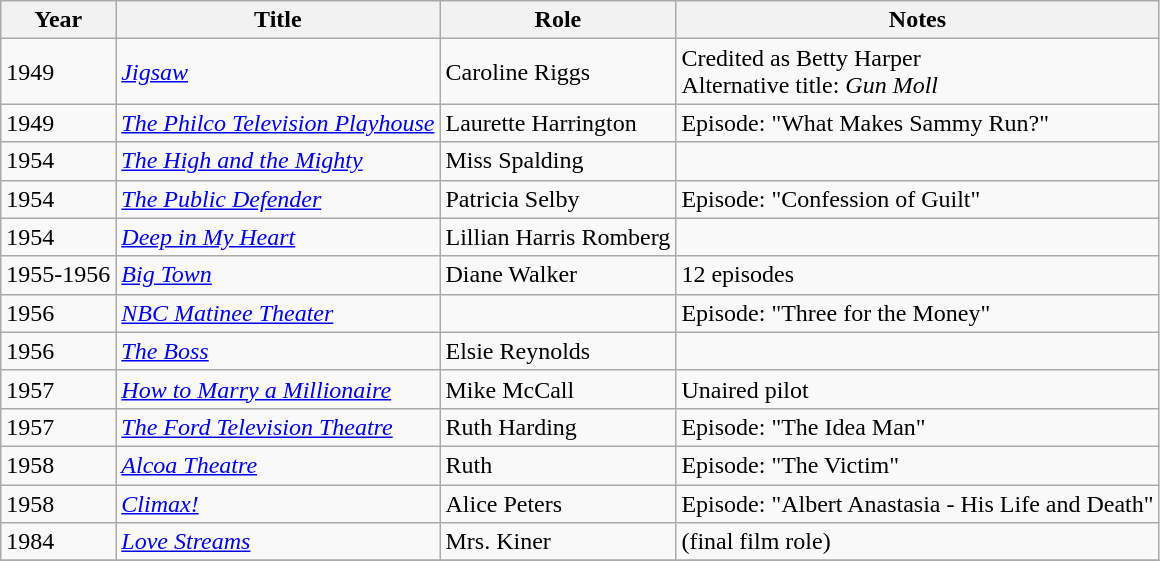<table class="wikitable sortable">
<tr>
<th>Year</th>
<th>Title</th>
<th>Role</th>
<th class="unsortable">Notes</th>
</tr>
<tr>
<td>1949</td>
<td><em><a href='#'>Jigsaw</a></em></td>
<td>Caroline Riggs</td>
<td>Credited as Betty Harper<br>Alternative title: <em>Gun Moll</em></td>
</tr>
<tr>
<td>1949</td>
<td><em><a href='#'>The Philco Television Playhouse</a></em></td>
<td>Laurette Harrington</td>
<td>Episode: "What Makes Sammy Run?"</td>
</tr>
<tr>
<td>1954</td>
<td><em><a href='#'>The High and the Mighty</a></em></td>
<td>Miss Spalding</td>
<td></td>
</tr>
<tr>
<td>1954</td>
<td><em><a href='#'>The Public Defender</a></em></td>
<td>Patricia Selby</td>
<td>Episode: "Confession of Guilt"</td>
</tr>
<tr>
<td>1954</td>
<td><em><a href='#'>Deep in My Heart</a></em></td>
<td>Lillian Harris Romberg</td>
<td></td>
</tr>
<tr>
<td>1955-1956</td>
<td><em><a href='#'>Big Town</a></em></td>
<td>Diane Walker</td>
<td>12 episodes</td>
</tr>
<tr>
<td>1956</td>
<td><em><a href='#'>NBC Matinee Theater</a></em></td>
<td></td>
<td>Episode: "Three for the Money"</td>
</tr>
<tr>
<td>1956</td>
<td><em><a href='#'>The Boss</a></em></td>
<td>Elsie Reynolds</td>
<td></td>
</tr>
<tr>
<td>1957</td>
<td><em><a href='#'>How to Marry a Millionaire</a></em></td>
<td>Mike McCall</td>
<td>Unaired pilot</td>
</tr>
<tr>
<td>1957</td>
<td><em><a href='#'>The Ford Television Theatre</a></em></td>
<td>Ruth Harding</td>
<td>Episode: "The Idea Man"</td>
</tr>
<tr>
<td>1958</td>
<td><em><a href='#'>Alcoa Theatre</a></em></td>
<td>Ruth</td>
<td>Episode: "The Victim"</td>
</tr>
<tr>
<td>1958</td>
<td><em><a href='#'>Climax!</a></em></td>
<td>Alice Peters</td>
<td>Episode: "Albert Anastasia - His Life and Death"</td>
</tr>
<tr>
<td>1984</td>
<td><em><a href='#'>Love Streams</a></em></td>
<td>Mrs. Kiner</td>
<td>(final film role)</td>
</tr>
<tr>
</tr>
</table>
